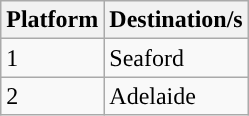<table class="wikitable">
<tr>
<th>Platform</th>
<th>Destination/s</th>
</tr>
<tr>
<td style="background:#"><span>1</span></td>
<td>Seaford</td>
</tr>
<tr>
<td style="background:#"><span>2</span></td>
<td>Adelaide</td>
</tr>
</table>
